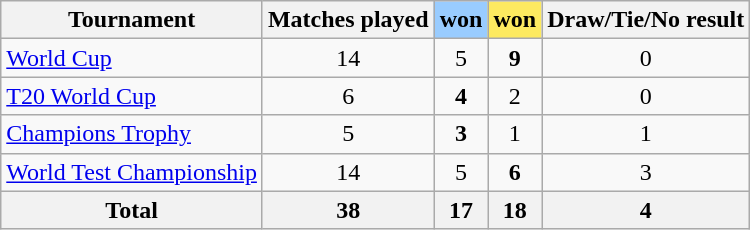<table class="wikitable" style="text-align:center">
<tr>
<th>Tournament</th>
<th>Matches played</th>
<th style="background:#99ccff;"> won</th>
<th style="background:#fdea60;"> won</th>
<th>Draw/Tie/No result</th>
</tr>
<tr>
<td style="text-align:left"><a href='#'>World Cup</a></td>
<td>14</td>
<td>5</td>
<td><strong>9</strong></td>
<td>0</td>
</tr>
<tr>
<td style="text-align:left"><a href='#'>T20 World Cup</a></td>
<td>6</td>
<td><strong>4</strong></td>
<td>2</td>
<td>0</td>
</tr>
<tr>
<td style="text-align:left"><a href='#'>Champions Trophy</a></td>
<td>5</td>
<td><strong>3</strong></td>
<td>1</td>
<td>1</td>
</tr>
<tr>
<td style="text-align:left"><a href='#'>World Test Championship</a></td>
<td>14</td>
<td>5</td>
<td><strong>6</strong></td>
<td>3</td>
</tr>
<tr>
<th>Total</th>
<th>38</th>
<th>17</th>
<th>18</th>
<th>4</th>
</tr>
</table>
